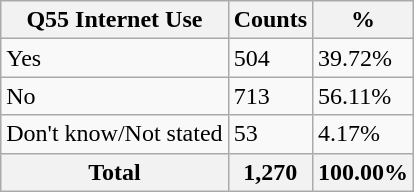<table class="wikitable sortable">
<tr>
<th>Q55 Internet Use</th>
<th>Counts</th>
<th>%</th>
</tr>
<tr>
<td>Yes</td>
<td>504</td>
<td>39.72%</td>
</tr>
<tr>
<td>No</td>
<td>713</td>
<td>56.11%</td>
</tr>
<tr>
<td>Don't know/Not stated</td>
<td>53</td>
<td>4.17%</td>
</tr>
<tr>
<th>Total</th>
<th>1,270</th>
<th>100.00%</th>
</tr>
</table>
